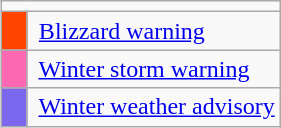<table class="wikitable"  style="float:right; margin:1em; margin-top:0;">
<tr>
<td colspan="6" style="text-align:center;"></td>
</tr>
<tr>
<td style="width:10px; height:10px; background:#FF4500;"></td>
<td> <a href='#'>Blizzard warning</a></td>
</tr>
<tr>
<td style="width:10px; height:5px; background:hotPink;"></td>
<td> <a href='#'>Winter storm warning</a></td>
</tr>
<tr>
<td style="width:10px; height:10px; background:#7B68EE;"></td>
<td> <a href='#'>Winter weather advisory</a></td>
</tr>
</table>
